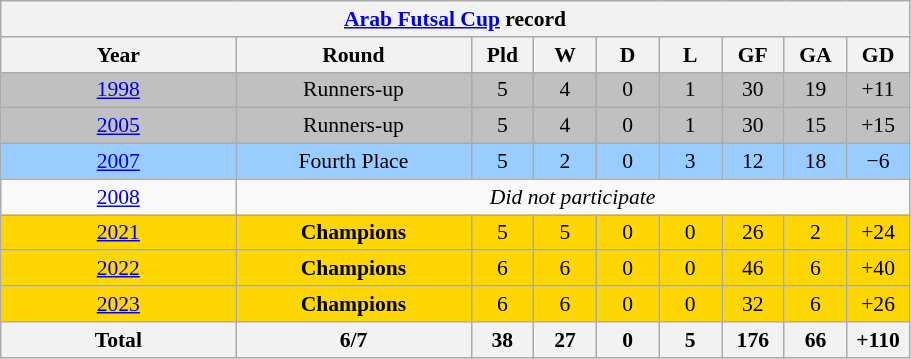<table class="wikitable" style="text-align: center;font-size:90%;">
<tr>
<th colspan=9><a href='#'>Arab Futsal Cup</a> record</th>
</tr>
<tr>
<th width=150>Year</th>
<th width=150>Round</th>
<th width=35>Pld</th>
<th width=35>W</th>
<th width=35>D</th>
<th width=35>L</th>
<th width=35>GF</th>
<th width=35>GA</th>
<th width=35>GD</th>
</tr>
<tr style="background:silver;">
<td> <a href='#'>1998</a></td>
<td>Runners-up</td>
<td>5</td>
<td>4</td>
<td>0</td>
<td>1</td>
<td>30</td>
<td>19</td>
<td>+11</td>
</tr>
<tr style="background:silver;">
<td> <a href='#'>2005</a></td>
<td>Runners-up</td>
<td>5</td>
<td>4</td>
<td>0</td>
<td>1</td>
<td>30</td>
<td>15</td>
<td>+15</td>
</tr>
<tr style="background:#9acdff;">
<td> <a href='#'>2007</a></td>
<td>Fourth Place</td>
<td>5</td>
<td>2</td>
<td>0</td>
<td>3</td>
<td>12</td>
<td>18</td>
<td>−6</td>
</tr>
<tr bgcolor=>
<td> <a href='#'>2008</a></td>
<td colspan=8><em>Did not participate</em></td>
</tr>
<tr bgcolor="gold">
<td> <a href='#'>2021</a></td>
<td><strong>Champions</strong></td>
<td>5</td>
<td>5</td>
<td>0</td>
<td>0</td>
<td>26</td>
<td>2</td>
<td>+24</td>
</tr>
<tr bgcolor="gold">
<td> <a href='#'>2022</a></td>
<td><strong>Champions</strong></td>
<td>6</td>
<td>6</td>
<td>0</td>
<td>0</td>
<td>46</td>
<td>6</td>
<td>+40</td>
</tr>
<tr bgcolor="gold">
<td> <a href='#'>2023</a></td>
<td><strong>Champions</strong></td>
<td>6</td>
<td>6</td>
<td>0</td>
<td>0</td>
<td>32</td>
<td>6</td>
<td>+26</td>
</tr>
<tr>
<th><strong>Total</strong></th>
<th>6/7</th>
<th>38</th>
<th>27</th>
<th>0</th>
<th>5</th>
<th>176</th>
<th>66</th>
<th>+110</th>
</tr>
</table>
